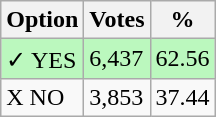<table class="wikitable">
<tr>
<th>Option</th>
<th>Votes</th>
<th>%</th>
</tr>
<tr>
<td style=background:#bbf8be>✓ YES</td>
<td style=background:#bbf8be>6,437</td>
<td style=background:#bbf8be>62.56</td>
</tr>
<tr>
<td>X NO</td>
<td>3,853</td>
<td>37.44</td>
</tr>
</table>
